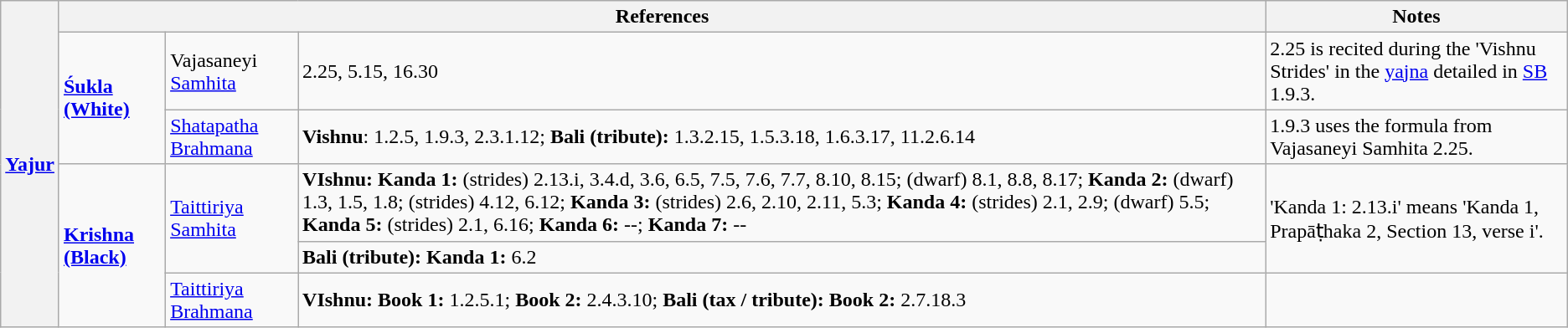<table class="wikitable">
<tr>
<th rowspan="6"><a href='#'>Yajur</a></th>
<th colspan="3">References</th>
<th>Notes</th>
</tr>
<tr>
<td rowspan="2"><strong><a href='#'>Śukla (White)</a></strong></td>
<td>Vajasaneyi <a href='#'>Samhita</a></td>
<td>2.25, 5.15, 16.30</td>
<td>2.25 is recited during the 'Vishnu Strides' in the <a href='#'>yajna</a> detailed in <a href='#'>SB</a> 1.9.3.</td>
</tr>
<tr>
<td><a href='#'>Shatapatha Brahmana</a></td>
<td><strong>Vishnu</strong>: 1.2.5, 1.9.3, 2.3.1.12; <strong>Bali (tribute):</strong> 1.3.2.15, 1.5.3.18, 1.6.3.17, 11.2.6.14</td>
<td>1.9.3 uses the formula from Vajasaneyi Samhita 2.25.</td>
</tr>
<tr>
<td rowspan="3"><strong><a href='#'>Krishna (Black)</a></strong></td>
<td rowspan="2"><a href='#'>Taittiriya</a> <a href='#'>Samhita</a></td>
<td><strong>VIshnu: Kanda 1:</strong> (strides) 2.13.i, 3.4.d, 3.6, 6.5, 7.5, 7.6, 7.7, 8.10, 8.15; (dwarf) 8.1, 8.8, 8.17; <strong>Kanda 2:</strong> (dwarf) 1.3, 1.5, 1.8; (strides) 4.12, 6.12; <strong>Kanda 3:</strong> (strides) 2.6, 2.10, 2.11, 5.3;  <strong>Kanda 4:</strong> (strides) 2.1, 2.9; (dwarf) 5.5; <strong>Kanda 5:</strong> (strides) 2.1, 6.16; <strong>Kanda 6:</strong> --; <strong>Kanda 7:</strong> --</td>
<td rowspan="2">'Kanda 1: 2.13.i' means 'Kanda 1, Prapāṭhaka 2, Section 13, verse i'.</td>
</tr>
<tr>
<td><strong>Bali (tribute):</strong> <strong>Kanda 1:</strong> 6.2</td>
</tr>
<tr>
<td><a href='#'>Taittiriya Brahmana</a></td>
<td><strong>VIshnu: Book 1:</strong> 1.2.5.1; <strong>Book 2:</strong> 2.4.3.10; <strong>Bali (tax / tribute): Book 2:</strong> 2.7.18.3</td>
<td></td>
</tr>
</table>
